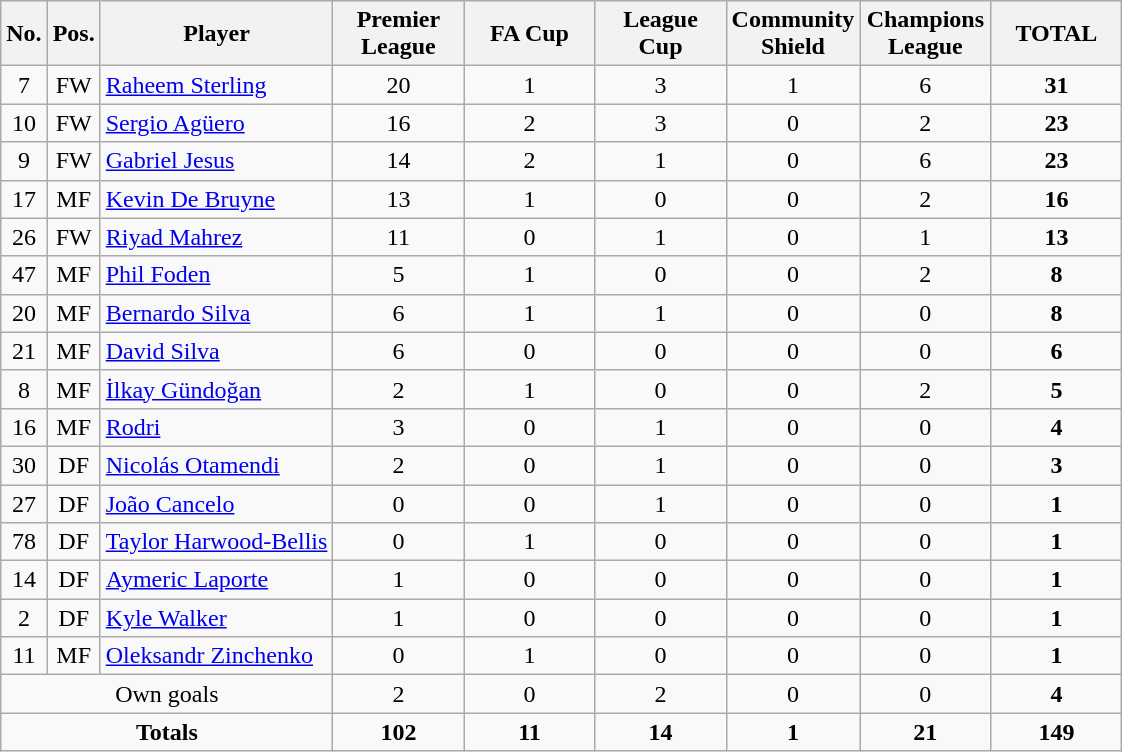<table class="wikitable sortable alternance" style="text-align:center">
<tr>
<th>No.</th>
<th>Pos.</th>
<th>Player</th>
<th width="80">Premier League</th>
<th width="80">FA Cup</th>
<th width="80">League Cup</th>
<th width="80">Community Shield</th>
<th width="80">Champions League</th>
<th width="80">TOTAL</th>
</tr>
<tr>
<td>7</td>
<td>FW</td>
<td align="left"> <a href='#'>Raheem Sterling</a></td>
<td>20</td>
<td>1</td>
<td>3</td>
<td>1</td>
<td>6</td>
<td><strong>31</strong></td>
</tr>
<tr>
<td>10</td>
<td>FW</td>
<td align="left"> <a href='#'>Sergio Agüero</a></td>
<td>16</td>
<td>2</td>
<td>3</td>
<td>0</td>
<td>2</td>
<td><strong>23</strong></td>
</tr>
<tr>
<td>9</td>
<td>FW</td>
<td align="left"> <a href='#'>Gabriel Jesus</a></td>
<td>14</td>
<td>2</td>
<td>1</td>
<td>0</td>
<td>6</td>
<td><strong>23</strong></td>
</tr>
<tr>
<td>17</td>
<td>MF</td>
<td align="left"> <a href='#'>Kevin De Bruyne</a></td>
<td>13</td>
<td>1</td>
<td>0</td>
<td>0</td>
<td>2</td>
<td><strong>16</strong></td>
</tr>
<tr>
<td>26</td>
<td>FW</td>
<td align="left"> <a href='#'>Riyad Mahrez</a></td>
<td>11</td>
<td>0</td>
<td>1</td>
<td>0</td>
<td>1</td>
<td><strong>13</strong></td>
</tr>
<tr>
<td>47</td>
<td>MF</td>
<td align="left"> <a href='#'>Phil Foden</a></td>
<td>5</td>
<td>1</td>
<td>0</td>
<td>0</td>
<td>2</td>
<td><strong>8</strong></td>
</tr>
<tr>
<td>20</td>
<td>MF</td>
<td align="left"> <a href='#'>Bernardo Silva</a></td>
<td>6</td>
<td>1</td>
<td>1</td>
<td>0</td>
<td>0</td>
<td><strong>8</strong></td>
</tr>
<tr>
<td>21</td>
<td>MF</td>
<td align="left"> <a href='#'>David Silva</a></td>
<td>6</td>
<td>0</td>
<td>0</td>
<td>0</td>
<td>0</td>
<td><strong>6</strong></td>
</tr>
<tr>
<td>8</td>
<td>MF</td>
<td align="left"> <a href='#'>İlkay Gündoğan</a></td>
<td>2</td>
<td>1</td>
<td>0</td>
<td>0</td>
<td>2</td>
<td><strong>5</strong></td>
</tr>
<tr>
<td>16</td>
<td>MF</td>
<td align="left"> <a href='#'>Rodri</a></td>
<td>3</td>
<td>0</td>
<td>1</td>
<td>0</td>
<td>0</td>
<td><strong>4</strong></td>
</tr>
<tr>
<td>30</td>
<td>DF</td>
<td align="left"> <a href='#'>Nicolás Otamendi</a></td>
<td>2</td>
<td>0</td>
<td>1</td>
<td>0</td>
<td>0</td>
<td><strong>3</strong></td>
</tr>
<tr>
<td>27</td>
<td>DF</td>
<td align="left"> <a href='#'>João Cancelo</a></td>
<td>0</td>
<td>0</td>
<td>1</td>
<td>0</td>
<td>0</td>
<td><strong>1</strong></td>
</tr>
<tr>
<td>78</td>
<td>DF</td>
<td align="left"> <a href='#'>Taylor Harwood-Bellis</a></td>
<td>0</td>
<td>1</td>
<td>0</td>
<td>0</td>
<td>0</td>
<td><strong>1</strong></td>
</tr>
<tr>
<td>14</td>
<td>DF</td>
<td align="left"> <a href='#'>Aymeric Laporte</a></td>
<td>1</td>
<td>0</td>
<td>0</td>
<td>0</td>
<td>0</td>
<td><strong>1</strong></td>
</tr>
<tr>
<td>2</td>
<td>DF</td>
<td align="left"> <a href='#'>Kyle Walker</a></td>
<td>1</td>
<td>0</td>
<td>0</td>
<td>0</td>
<td>0</td>
<td><strong>1</strong></td>
</tr>
<tr>
<td>11</td>
<td>MF</td>
<td align="left"> <a href='#'>Oleksandr Zinchenko</a></td>
<td>0</td>
<td>1</td>
<td>0</td>
<td>0</td>
<td>0</td>
<td><strong>1</strong></td>
</tr>
<tr class="sortbottom">
<td colspan="3">Own goals</td>
<td>2</td>
<td>0</td>
<td>2</td>
<td>0</td>
<td>0</td>
<td><strong>4</strong></td>
</tr>
<tr class="sortbottom">
<td colspan="3"><strong>Totals</strong></td>
<td><strong>102</strong></td>
<td><strong>11</strong></td>
<td><strong>14</strong></td>
<td><strong>1</strong></td>
<td><strong>21</strong></td>
<td><strong>149</strong></td>
</tr>
</table>
